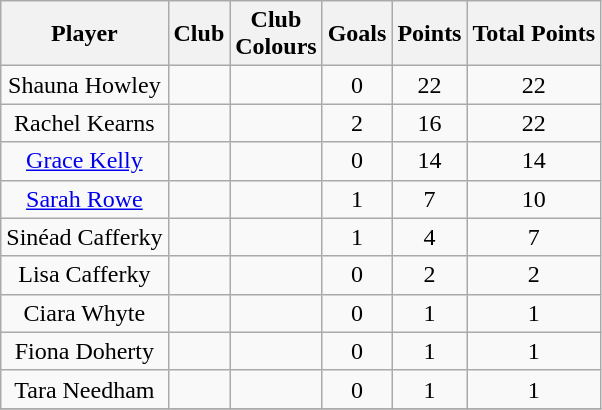<table class="wikitable mw-collapsible autocollapse sortable" style="font-size:16px; text-align:center">
<tr>
<th>Player</th>
<th>Club</th>
<th>Club<br>Colours</th>
<th>Goals</th>
<th>Points</th>
<th>Total Points</th>
</tr>
<tr>
<td>Shauna Howley</td>
<td></td>
<td></td>
<td>0</td>
<td>22</td>
<td>22</td>
</tr>
<tr>
<td>Rachel Kearns</td>
<td></td>
<td></td>
<td>2</td>
<td>16</td>
<td>22</td>
</tr>
<tr>
<td><a href='#'>Grace Kelly</a></td>
<td></td>
<td></td>
<td>0</td>
<td>14</td>
<td>14</td>
</tr>
<tr>
<td><a href='#'>Sarah Rowe</a></td>
<td></td>
<td></td>
<td>1</td>
<td>7</td>
<td>10</td>
</tr>
<tr>
<td>Sinéad Cafferky</td>
<td></td>
<td></td>
<td>1</td>
<td>4</td>
<td>7</td>
</tr>
<tr>
<td>Lisa Cafferky</td>
<td></td>
<td></td>
<td>0</td>
<td>2</td>
<td>2</td>
</tr>
<tr>
<td>Ciara Whyte</td>
<td></td>
<td></td>
<td>0</td>
<td>1</td>
<td>1</td>
</tr>
<tr>
<td>Fiona Doherty</td>
<td></td>
<td></td>
<td>0</td>
<td>1</td>
<td>1</td>
</tr>
<tr>
<td>Tara Needham</td>
<td></td>
<td></td>
<td>0</td>
<td>1</td>
<td>1</td>
</tr>
<tr>
</tr>
</table>
